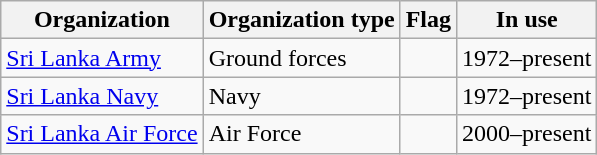<table class="wikitable">
<tr>
<th>Organization</th>
<th>Organization type</th>
<th>Flag</th>
<th>In use</th>
</tr>
<tr>
<td><a href='#'>Sri Lanka Army</a></td>
<td>Ground forces</td>
<td></td>
<td>1972–present</td>
</tr>
<tr>
<td><a href='#'>Sri Lanka Navy</a></td>
<td>Navy</td>
<td></td>
<td>1972–present</td>
</tr>
<tr>
<td><a href='#'>Sri Lanka Air Force</a></td>
<td>Air Force</td>
<td></td>
<td>2000–present</td>
</tr>
</table>
